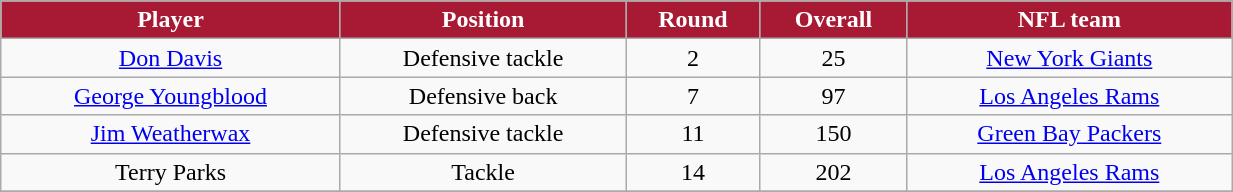<table class="wikitable" width="65%">
<tr align="center" style="background:#A81933;color:#FFFFFF;">
<td><strong>Player</strong></td>
<td><strong>Position</strong></td>
<td><strong>Round</strong></td>
<td><strong>Overall</strong></td>
<td><strong>NFL team</strong></td>
</tr>
<tr align="center" bgcolor="">
<td><a href='#'>Don Davis</a></td>
<td>Defensive tackle</td>
<td>2</td>
<td>25</td>
<td><a href='#'>New York Giants</a></td>
</tr>
<tr align="center" bgcolor="">
<td><a href='#'>George Youngblood</a></td>
<td>Defensive back</td>
<td>7</td>
<td>97</td>
<td><a href='#'>Los Angeles Rams</a></td>
</tr>
<tr align="center" bgcolor="">
<td><a href='#'>Jim Weatherwax</a></td>
<td>Defensive tackle</td>
<td>11</td>
<td>150</td>
<td><a href='#'>Green Bay Packers</a></td>
</tr>
<tr align="center" bgcolor="">
<td>Terry Parks</td>
<td>Tackle</td>
<td>14</td>
<td>202</td>
<td><a href='#'>Los Angeles Rams</a></td>
</tr>
<tr align="center" bgcolor="">
</tr>
</table>
